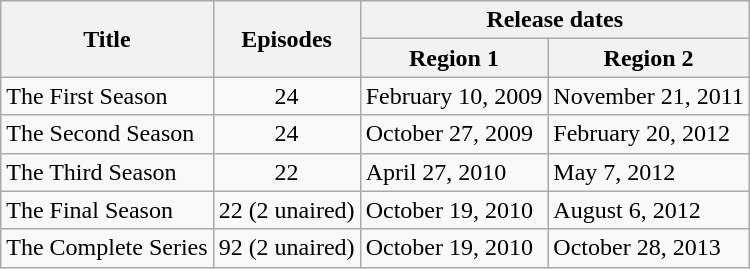<table class="wikitable">
<tr>
<th rowspan="2">Title</th>
<th rowspan="2">Episodes</th>
<th colspan="2">Release dates</th>
</tr>
<tr>
<th>Region 1</th>
<th>Region 2</th>
</tr>
<tr>
<td>The First Season</td>
<td align="center">24</td>
<td>February 10, 2009</td>
<td>November 21, 2011</td>
</tr>
<tr>
<td>The Second Season</td>
<td align="center">24</td>
<td>October 27, 2009</td>
<td>February 20, 2012</td>
</tr>
<tr>
<td>The Third Season</td>
<td align="center">22</td>
<td>April 27, 2010</td>
<td>May 7, 2012</td>
</tr>
<tr>
<td>The Final Season</td>
<td align="center">22 (2 unaired)</td>
<td>October 19, 2010</td>
<td>August 6, 2012</td>
</tr>
<tr>
<td>The Complete Series</td>
<td align="center">92 (2 unaired)</td>
<td>October 19, 2010</td>
<td>October 28, 2013</td>
</tr>
</table>
